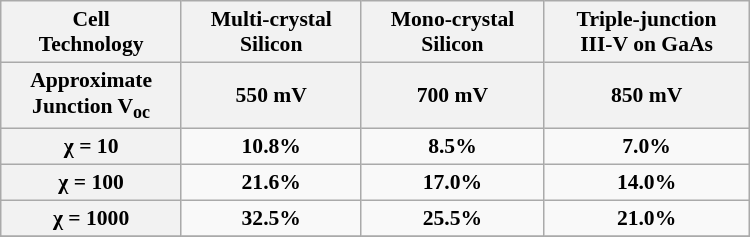<table class=wikitable style="text-align:center; font-size:0.9em; width:500px;">
<tr>
<th>Cell<br>Technology</th>
<th>Multi-crystal<br>Silicon</th>
<th>Mono-crystal<br>Silicon</th>
<th>Triple-junction<br>III-V on GaAs</th>
</tr>
<tr>
<th>Approximate<br>Junction V<sub>oc</sub></th>
<th>550 mV</th>
<th>700 mV</th>
<th>850 mV</th>
</tr>
<tr>
<th>χ = 10</th>
<td><strong>10.8%</strong></td>
<td><strong>8.5%</strong></td>
<td><strong>7.0%</strong></td>
</tr>
<tr>
<th>χ = 100</th>
<td><strong>21.6%</strong></td>
<td><strong>17.0%</strong></td>
<td><strong>14.0%</strong></td>
</tr>
<tr>
<th>χ = 1000</th>
<td><strong>32.5%</strong></td>
<td><strong>25.5%</strong></td>
<td><strong>21.0%</strong></td>
</tr>
<tr>
</tr>
</table>
